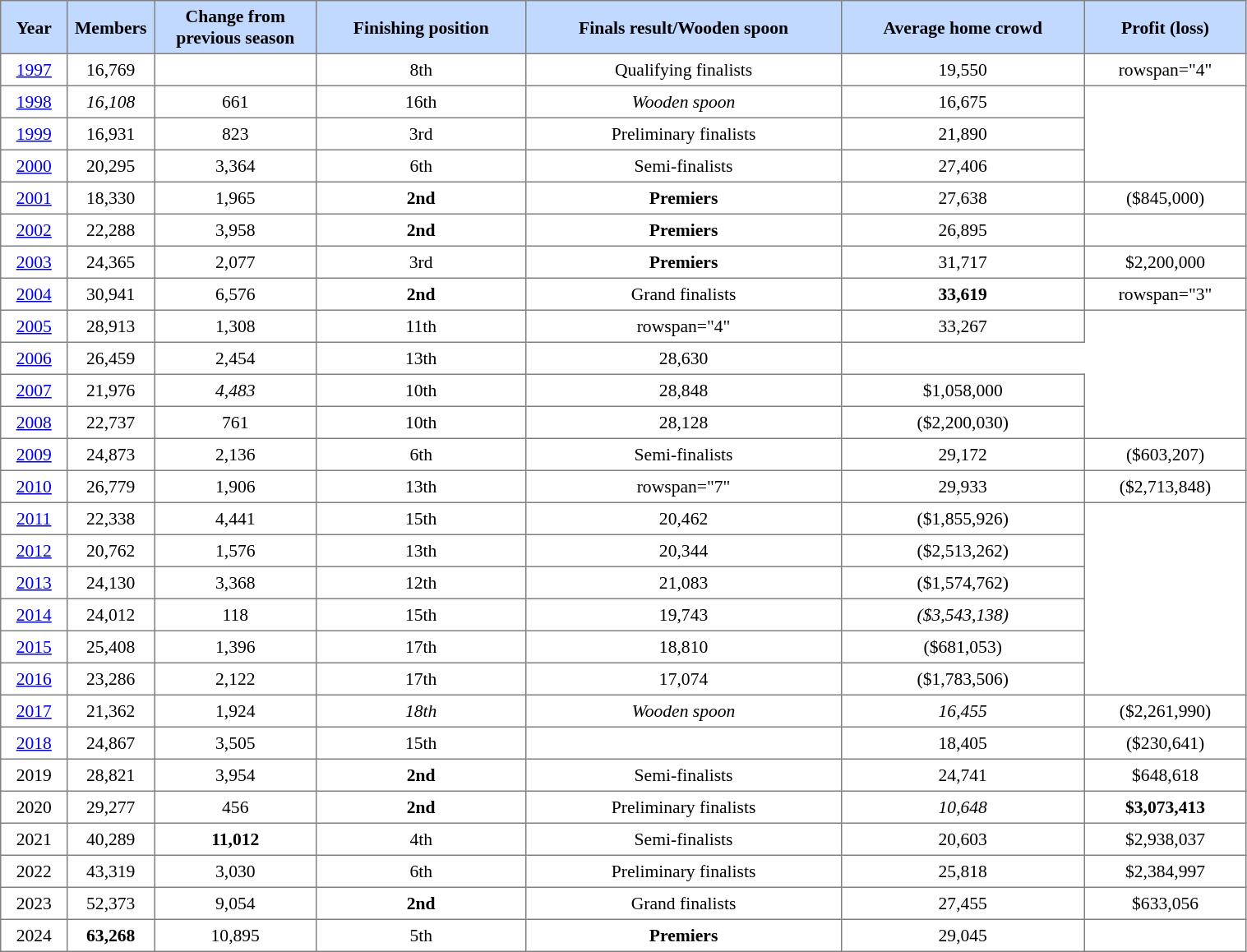<table border="1" cellpadding="4" cellspacing="0"  style="text-align:center; font-size:90%; border-collapse:collapse; width:80%;">
<tr style="background:#C1D8FF;">
<th>Year</th>
<th style="width:7%;">Members<br></th>
<th style="width:13%;">Change from previous season</th>
<th>Finishing position</th>
<th>Finals result/Wooden spoon</th>
<th>Average home crowd<br></th>
<th style="width:13%;">Profit (loss)</th>
</tr>
<tr>
<td><a href='#'>1997</a></td>
<td>16,769</td>
<td></td>
<td>8th</td>
<td>Qualifying finalists</td>
<td>19,550</td>
<td>rowspan="4" </td>
</tr>
<tr>
<td><a href='#'>1998</a></td>
<td><em>16,108</em></td>
<td> 661</td>
<td>16th</td>
<td><em>Wooden spoon</em></td>
<td>16,675</td>
</tr>
<tr>
<td><a href='#'>1999</a></td>
<td>16,931</td>
<td> 823</td>
<td>3rd</td>
<td>Preliminary finalists</td>
<td>21,890</td>
</tr>
<tr>
<td><a href='#'>2000</a></td>
<td>20,295</td>
<td> 3,364</td>
<td>6th</td>
<td>Semi-finalists</td>
<td>27,406</td>
</tr>
<tr>
<td><a href='#'>2001</a></td>
<td>18,330</td>
<td> 1,965</td>
<td><strong>2nd</strong></td>
<td><strong>Premiers</strong></td>
<td>27,638</td>
<td>($845,000)</td>
</tr>
<tr>
<td><a href='#'>2002</a></td>
<td>22,288</td>
<td> 3,958</td>
<td><strong>2nd</strong></td>
<td><strong>Premiers</strong></td>
<td>26,895</td>
<td></td>
</tr>
<tr>
<td><a href='#'>2003</a></td>
<td>24,365</td>
<td> 2,077</td>
<td>3rd</td>
<td><strong>Premiers</strong></td>
<td>31,717</td>
<td>$2,200,000</td>
</tr>
<tr>
<td><a href='#'>2004</a></td>
<td>30,941</td>
<td> 6,576</td>
<td><strong>2nd</strong></td>
<td>Grand finalists</td>
<td><strong>33,619</strong></td>
<td>rowspan="3" </td>
</tr>
<tr>
<td><a href='#'>2005</a></td>
<td>28,913</td>
<td> 1,308</td>
<td>11th</td>
<td>rowspan="4" </td>
<td>33,267</td>
</tr>
<tr>
<td><a href='#'>2006</a></td>
<td>26,459</td>
<td> 2,454</td>
<td>13th</td>
<td>28,630</td>
</tr>
<tr>
<td><a href='#'>2007</a></td>
<td>21,976</td>
<td> <em>4,483</em></td>
<td>10th</td>
<td>28,848</td>
<td>$1,058,000</td>
</tr>
<tr>
<td><a href='#'>2008</a></td>
<td>22,737</td>
<td> 761</td>
<td>10th</td>
<td>28,128</td>
<td>($2,200,030)</td>
</tr>
<tr>
<td><a href='#'>2009</a></td>
<td>24,873</td>
<td> 2,136</td>
<td>6th</td>
<td>Semi-finalists</td>
<td>29,172</td>
<td>($603,207)</td>
</tr>
<tr>
<td><a href='#'>2010</a></td>
<td>26,779</td>
<td> 1,906</td>
<td>13th</td>
<td>rowspan="7" </td>
<td>29,933</td>
<td>($2,713,848)</td>
</tr>
<tr>
<td><a href='#'>2011</a></td>
<td>22,338</td>
<td> 4,441</td>
<td>15th</td>
<td>20,462</td>
<td>($1,855,926)</td>
</tr>
<tr>
<td><a href='#'>2012</a></td>
<td>20,762</td>
<td> 1,576</td>
<td>13th</td>
<td>20,344</td>
<td>($2,513,262)</td>
</tr>
<tr>
<td><a href='#'>2013</a></td>
<td>24,130</td>
<td> 3,368</td>
<td>12th</td>
<td>21,083</td>
<td>($1,574,762)</td>
</tr>
<tr>
<td><a href='#'>2014</a></td>
<td>24,012</td>
<td> 118</td>
<td>15th</td>
<td>19,743</td>
<td><em>($3,543,138)</em></td>
</tr>
<tr>
<td><a href='#'>2015</a></td>
<td>25,408</td>
<td> 1,396</td>
<td>17th</td>
<td>18,810</td>
<td>($681,053)</td>
</tr>
<tr>
<td><a href='#'>2016</a></td>
<td>23,286</td>
<td> 2,122</td>
<td>17th</td>
<td>17,074</td>
<td>($1,783,506)</td>
</tr>
<tr>
<td><a href='#'>2017</a></td>
<td>21,362</td>
<td> 1,924</td>
<td><em>18th</em></td>
<td><em>Wooden spoon</em></td>
<td><em>16,455</em></td>
<td>($2,261,990)</td>
</tr>
<tr>
<td><a href='#'>2018</a></td>
<td>24,867</td>
<td> 3,505</td>
<td>15th</td>
<td></td>
<td>18,405</td>
<td>($230,641)</td>
</tr>
<tr>
<td>2019</td>
<td>28,821</td>
<td> 3,954</td>
<td><strong>2nd</strong></td>
<td>Semi-finalists</td>
<td>24,741</td>
<td>$648,618 </td>
</tr>
<tr>
<td>2020</td>
<td>29,277</td>
<td> 456</td>
<td><strong>2nd</strong></td>
<td>Preliminary finalists</td>
<td><em>10,648</em></td>
<td><strong>$3,073,413</strong></td>
</tr>
<tr>
<td>2021</td>
<td>40,289</td>
<td> <strong>11,012</strong></td>
<td>4th</td>
<td>Semi-finalists</td>
<td>20,603</td>
<td>$2,938,037 </td>
</tr>
<tr>
<td>2022</td>
<td>43,319</td>
<td> 3,030</td>
<td>6th</td>
<td>Preliminary finalists</td>
<td>25,818</td>
<td>$2,384,997</td>
</tr>
<tr>
<td>2023</td>
<td>52,373</td>
<td> 9,054</td>
<td><strong>2nd</strong></td>
<td>Grand finalists</td>
<td>27,455</td>
<td>$633,056</td>
</tr>
<tr>
<td>2024</td>
<td><strong>63,268</strong></td>
<td> 10,895</td>
<td>5th</td>
<td><strong>Premiers</strong></td>
<td>29,045</td>
<td></td>
</tr>
</table>
